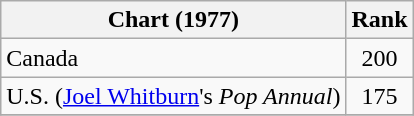<table class="wikitable">
<tr>
<th align="left">Chart (1977)</th>
<th style="text-align:center;">Rank</th>
</tr>
<tr>
<td>Canada </td>
<td style="text-align:center;">200</td>
</tr>
<tr>
<td>U.S. (<a href='#'>Joel Whitburn</a>'s <em>Pop Annual</em>)</td>
<td style="text-align:center;">175</td>
</tr>
<tr>
</tr>
</table>
